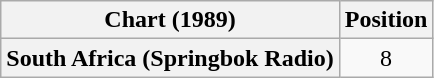<table class="wikitable plainrowheaders" style="text-align:center">
<tr>
<th scope="col">Chart (1989)</th>
<th scope="col">Position</th>
</tr>
<tr>
<th scope="row">South Africa (Springbok Radio)</th>
<td>8</td>
</tr>
</table>
